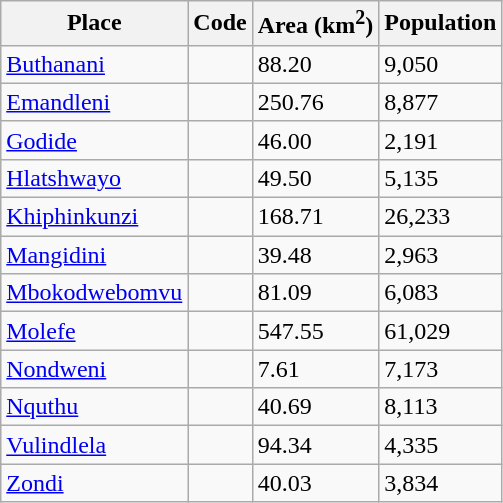<table class="wikitable sortable">
<tr>
<th>Place</th>
<th>Code</th>
<th>Area (km<sup>2</sup>)</th>
<th>Population</th>
</tr>
<tr>
<td><a href='#'>Buthanani</a></td>
<td></td>
<td>88.20</td>
<td>9,050</td>
</tr>
<tr>
<td><a href='#'>Emandleni</a></td>
<td></td>
<td>250.76</td>
<td>8,877</td>
</tr>
<tr>
<td><a href='#'>Godide</a></td>
<td></td>
<td>46.00</td>
<td>2,191</td>
</tr>
<tr>
<td><a href='#'>Hlatshwayo</a></td>
<td></td>
<td>49.50</td>
<td>5,135</td>
</tr>
<tr>
<td><a href='#'>Khiphinkunzi</a></td>
<td></td>
<td>168.71</td>
<td>26,233</td>
</tr>
<tr>
<td><a href='#'>Mangidini</a></td>
<td></td>
<td>39.48</td>
<td>2,963</td>
</tr>
<tr>
<td><a href='#'>Mbokodwebomvu</a></td>
<td></td>
<td>81.09</td>
<td>6,083</td>
</tr>
<tr>
<td><a href='#'>Molefe</a></td>
<td></td>
<td>547.55</td>
<td>61,029</td>
</tr>
<tr>
<td><a href='#'>Nondweni</a></td>
<td></td>
<td>7.61</td>
<td>7,173</td>
</tr>
<tr>
<td><a href='#'>Nquthu</a></td>
<td></td>
<td>40.69</td>
<td>8,113</td>
</tr>
<tr>
<td><a href='#'>Vulindlela</a></td>
<td></td>
<td>94.34</td>
<td>4,335</td>
</tr>
<tr>
<td><a href='#'>Zondi</a></td>
<td></td>
<td>40.03</td>
<td>3,834</td>
</tr>
</table>
